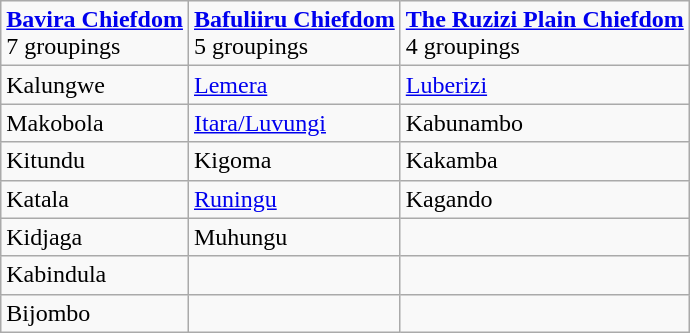<table class="wikitable">
<tr>
<td><strong><a href='#'>Bavira Chiefdom</a></strong><br>7 groupings</td>
<td><strong><a href='#'>Bafuliiru Chiefdom</a></strong><br>5 groupings</td>
<td><strong><a href='#'>The Ruzizi Plain Chiefdom</a></strong><br>4 groupings</td>
</tr>
<tr>
<td>Kalungwe</td>
<td><a href='#'>Lemera</a></td>
<td><a href='#'>Luberizi</a></td>
</tr>
<tr>
<td>Makobola</td>
<td><a href='#'>Itara/Luvungi</a></td>
<td>Kabunambo</td>
</tr>
<tr>
<td>Kitundu</td>
<td>Kigoma</td>
<td>Kakamba</td>
</tr>
<tr>
<td>Katala</td>
<td><a href='#'>Runingu</a></td>
<td>Kagando</td>
</tr>
<tr>
<td>Kidjaga</td>
<td>Muhungu</td>
<td></td>
</tr>
<tr>
<td>Kabindula</td>
<td></td>
<td></td>
</tr>
<tr>
<td rowspan="2">Bijombo</td>
<td rowspan="2"></td>
<td rowspan="2"></td>
</tr>
</table>
